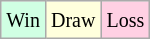<table class="wikitable">
<tr>
<td style="background:#d0ffe3;"><small>Win</small></td>
<td style="background:#ffffdd;"><small>Draw</small></td>
<td style="background:#ffd0e3;"><small>Loss</small></td>
</tr>
</table>
